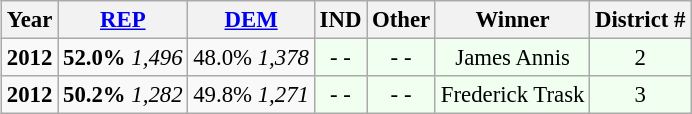<table class="wikitable" class="toccolours" style="float:center; margin:1em 0 1em 1em; font-size:95%;">
<tr>
<th>Year</th>
<th><a href='#'>REP</a></th>
<th><a href='#'>DEM</a></th>
<th>IND</th>
<th>Other</th>
<th>Winner</th>
<th>District #</th>
</tr>
<tr>
<td style="text-align:center;" ><strong>2012</strong></td>
<td style="text-align:center;" ><strong>52.0%</strong> <em>1,496</em></td>
<td style="text-align:center;" >48.0% <em>1,378</em></td>
<td style="text-align:center; background:honeyDew;">- <em>-</em></td>
<td style="text-align:center; background:honeyDew;">- <em>-</em></td>
<td style="text-align:center; background:honeyDew;">James Annis</td>
<td style="text-align:center; background:honeyDew;">2</td>
</tr>
<tr>
<td style="text-align:center;" ><strong>2012</strong></td>
<td style="text-align:center;" ><strong>50.2%</strong> <em>1,282</em></td>
<td style="text-align:center;" >49.8% <em>1,271</em></td>
<td style="text-align:center; background:honeyDew;">- <em>-</em></td>
<td style="text-align:center; background:honeyDew;">- <em>-</em></td>
<td style="text-align:center; background:honeyDew;">Frederick Trask</td>
<td style="text-align:center; background:honeyDew;">3</td>
</tr>
</table>
